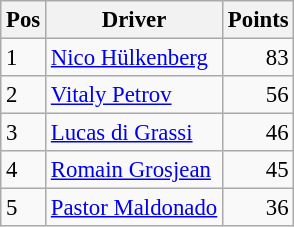<table class="wikitable" style="font-size: 95%;">
<tr>
<th>Pos</th>
<th>Driver</th>
<th>Points</th>
</tr>
<tr>
<td>1</td>
<td> <a href='#'>Nico Hülkenberg</a></td>
<td align="right">83</td>
</tr>
<tr>
<td>2</td>
<td> <a href='#'>Vitaly Petrov</a></td>
<td align="right">56</td>
</tr>
<tr>
<td>3</td>
<td> <a href='#'>Lucas di Grassi</a></td>
<td align="right">46</td>
</tr>
<tr>
<td>4</td>
<td> <a href='#'>Romain Grosjean</a></td>
<td align="right">45</td>
</tr>
<tr>
<td>5</td>
<td> <a href='#'>Pastor Maldonado</a></td>
<td align="right">36</td>
</tr>
</table>
